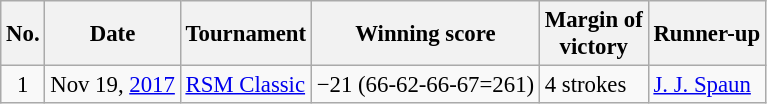<table class="wikitable" style="font-size:95%;">
<tr>
<th>No.</th>
<th>Date</th>
<th>Tournament</th>
<th>Winning score</th>
<th>Margin of<br>victory</th>
<th>Runner-up</th>
</tr>
<tr>
<td align=center>1</td>
<td align=right>Nov 19, <a href='#'>2017</a></td>
<td><a href='#'>RSM Classic</a></td>
<td>−21 (66-62-66-67=261)</td>
<td>4 strokes</td>
<td> <a href='#'>J. J. Spaun</a></td>
</tr>
</table>
